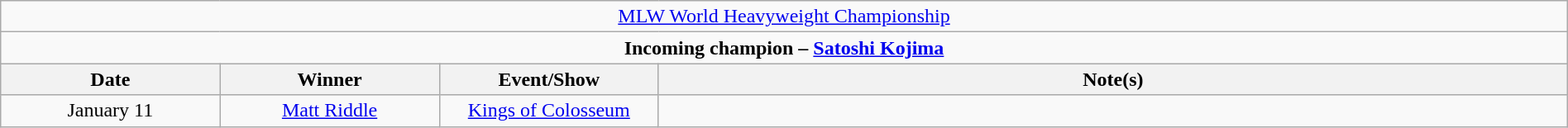<table class="wikitable" style="text-align:center; width:100%;">
<tr>
<td colspan="4" style="text-align: center;"><a href='#'>MLW World Heavyweight Championship</a></td>
</tr>
<tr>
<td colspan="4" style="text-align: center;"><strong>Incoming champion – <a href='#'>Satoshi Kojima</a></strong></td>
</tr>
<tr>
<th width=14%>Date</th>
<th width=14%>Winner</th>
<th width=14%>Event/Show</th>
<th width=58%>Note(s)</th>
</tr>
<tr>
<td>January 11</td>
<td><a href='#'>Matt Riddle</a></td>
<td><a href='#'>Kings of Colosseum</a></td>
<td></td>
</tr>
</table>
